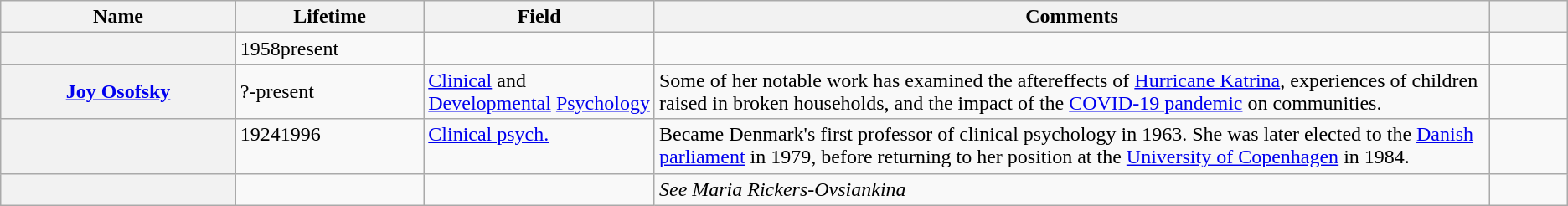<table class="sortable wikitable plainrowheaders">
<tr>
<th width="15%" scope="col">Name</th>
<th width="12%" scope="col">Lifetime</th>
<th>Field</th>
<th>Comments</th>
<th class="unsortable" width="5%" scope="col"></th>
</tr>
<tr style="vertical-align: top;">
<th scope="row"></th>
<td>1958present</td>
<td></td>
<td></td>
<td align="center"></td>
</tr>
<tr>
<th><a href='#'>Joy Osofsky</a></th>
<td>?-present</td>
<td><a href='#'>Clinical</a> and <a href='#'>Developmental</a> <a href='#'>Psychology</a></td>
<td>Some of her notable work has examined the aftereffects of <a href='#'>Hurricane Katrina</a>, experiences of children raised in broken households, and the impact of the <a href='#'>COVID-19 pandemic</a> on communities.</td>
<td></td>
</tr>
<tr style="vertical-align: top;">
<th scope="row"></th>
<td>19241996</td>
<td><a href='#'>Clinical psych.</a></td>
<td>Became Denmark's first professor of clinical psychology in 1963. She was later elected to the <a href='#'>Danish parliament</a> in 1979, before returning to her position at the <a href='#'>University of Copenhagen</a> in 1984.</td>
<td align="center"></td>
</tr>
<tr style="vertical-align: top;">
<th scope="row"></th>
<td></td>
<td></td>
<td><em>See Maria Rickers-Ovsiankina</em></td>
<td align="center"></td>
</tr>
</table>
